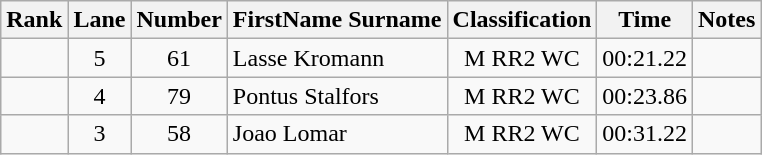<table class="wikitable sortable" style="text-align:center">
<tr>
<th>Rank</th>
<th>Lane</th>
<th>Number</th>
<th>FirstName Surname</th>
<th>Classification</th>
<th>Time</th>
<th>Notes</th>
</tr>
<tr>
<td></td>
<td>5</td>
<td>61</td>
<td style="text-align:left"> Lasse Kromann</td>
<td>M RR2 WC</td>
<td>00:21.22</td>
<td></td>
</tr>
<tr>
<td></td>
<td>4</td>
<td>79</td>
<td style="text-align:left"> Pontus Stalfors</td>
<td>M RR2 WC</td>
<td>00:23.86</td>
<td></td>
</tr>
<tr>
<td></td>
<td>3</td>
<td>58</td>
<td style="text-align:left"> Joao Lomar</td>
<td>M RR2 WC</td>
<td>00:31.22</td>
<td></td>
</tr>
</table>
